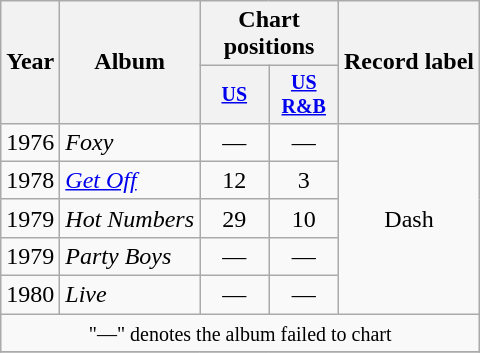<table class="wikitable" style="text-align:center;">
<tr>
<th rowspan="2">Year</th>
<th rowspan="2">Album</th>
<th colspan="2">Chart positions</th>
<th rowspan="2">Record label</th>
</tr>
<tr style="font-size:smaller;">
<th width="40"><a href='#'>US</a></th>
<th width="40"><a href='#'>US<br>R&B</a></th>
</tr>
<tr>
<td rowspan="1">1976</td>
<td align="left"><em>Foxy</em></td>
<td>—</td>
<td>—</td>
<td rowspan="5">Dash</td>
</tr>
<tr>
<td rowspan="1">1978</td>
<td align="left"><em><a href='#'>Get Off</a></em></td>
<td>12</td>
<td>3</td>
</tr>
<tr>
<td rowspan="1">1979</td>
<td align="left"><em>Hot Numbers</em></td>
<td>29</td>
<td>10</td>
</tr>
<tr>
<td rowspan="1">1979</td>
<td align="left"><em>Party Boys</em></td>
<td>—</td>
<td>—</td>
</tr>
<tr>
<td rowspan="1">1980</td>
<td align="left"><em>Live</em></td>
<td>—</td>
<td>—</td>
</tr>
<tr>
<td align="center" colspan="7"><small>"—" denotes the album failed to chart</small></td>
</tr>
<tr>
</tr>
</table>
